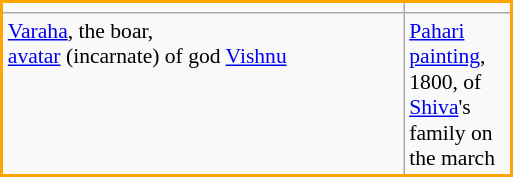<table class="wikitable" align="right" width="27%" style="font-size:90%; border:2px solid orange;">
<tr>
<td width="27%" align="center" valign="center"></td>
<td width="2%" align="center" valign="center"></td>
</tr>
<tr>
<td valign="top"><a href='#'>Varaha</a>, the boar,<br><a href='#'>avatar</a> (incarnate) of god <a href='#'>Vishnu</a></td>
<td valign="top"><a href='#'>Pahari painting</a>, 1800, of<br><a href='#'>Shiva</a>'s family on the march</td>
</tr>
<tr>
</tr>
</table>
